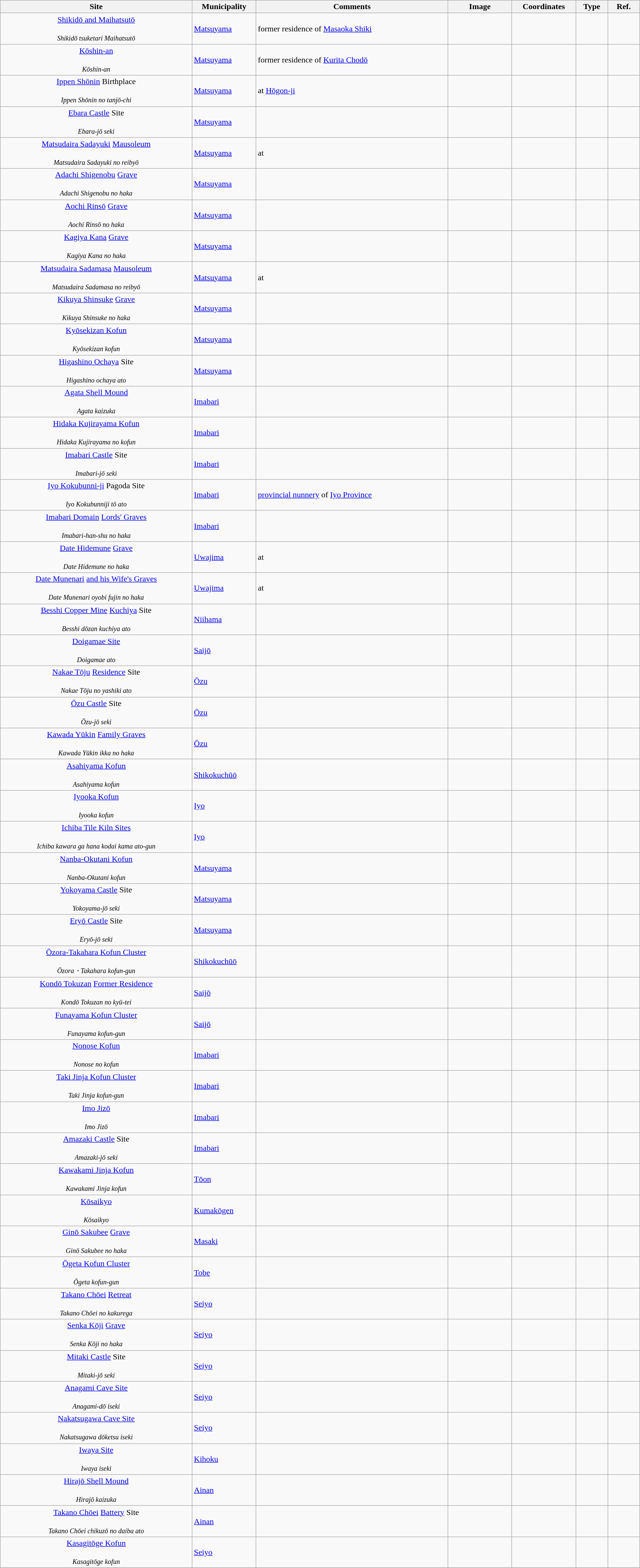<table class="wikitable sortable"  style="width:100%;">
<tr>
<th width="30%" align="left">Site</th>
<th width="10%" align="left">Municipality</th>
<th width="30%" align="left" class="unsortable">Comments</th>
<th width="10%" align="left"  class="unsortable">Image</th>
<th width="10%" align="left" class="unsortable">Coordinates</th>
<th width="5%" align="left">Type</th>
<th width="5%" align="left"  class="unsortable">Ref.</th>
</tr>
<tr>
<td align="center"><a href='#'>Shikidō and Maihatsutō</a><br><br><small><em>Shikidō tsuketari Maihatsutō</em></small></td>
<td><a href='#'>Matsuyama</a></td>
<td>former residence of <a href='#'>Masaoka Shiki</a></td>
<td></td>
<td></td>
<td></td>
<td></td>
</tr>
<tr>
<td align="center"><a href='#'>Kōshin-an</a><br><br><small><em>Kōshin-an</em></small></td>
<td><a href='#'>Matsuyama</a></td>
<td>former residence of <a href='#'>Kurita Chodō</a></td>
<td></td>
<td></td>
<td></td>
<td></td>
</tr>
<tr>
<td align="center"><a href='#'>Ippen Shōnin</a> Birthplace<br><br><small><em>Ippen Shōnin no tanjō-chi</em></small></td>
<td><a href='#'>Matsuyama</a></td>
<td>at <a href='#'>Hōgon-ji</a></td>
<td></td>
<td></td>
<td></td>
<td></td>
</tr>
<tr>
<td align="center"><a href='#'>Ebara Castle</a> Site<br><br><small><em>Ebara-jō seki</em></small></td>
<td><a href='#'>Matsuyama</a></td>
<td></td>
<td></td>
<td></td>
<td></td>
<td></td>
</tr>
<tr>
<td align="center"><a href='#'>Matsudaira Sadayuki</a> <a href='#'>Mausoleum</a><br><br><small><em>Matsudaira Sadayuki no reibyō</em></small></td>
<td><a href='#'>Matsuyama</a></td>
<td>at </td>
<td></td>
<td></td>
<td></td>
<td></td>
</tr>
<tr>
<td align="center"><a href='#'>Adachi Shigenobu</a> <a href='#'>Grave</a><br><br><small><em>Adachi Shigenobu no haka</em></small></td>
<td><a href='#'>Matsuyama</a></td>
<td></td>
<td></td>
<td></td>
<td></td>
<td></td>
</tr>
<tr>
<td align="center"><a href='#'>Aochi Rinsō</a> <a href='#'>Grave</a><br><br><small><em>Aochi Rinsō no haka</em></small></td>
<td><a href='#'>Matsuyama</a></td>
<td></td>
<td></td>
<td></td>
<td></td>
<td></td>
</tr>
<tr>
<td align="center"><a href='#'>Kagiya Kana</a> <a href='#'>Grave</a><br><br><small><em>Kagiya Kana no haka</em></small></td>
<td><a href='#'>Matsuyama</a></td>
<td></td>
<td></td>
<td></td>
<td></td>
<td></td>
</tr>
<tr>
<td align="center"><a href='#'>Matsudaira Sadamasa</a> <a href='#'>Mausoleum</a><br><br><small><em>Matsudaira Sadamasa no reibyō</em></small></td>
<td><a href='#'>Matsuyama</a></td>
<td>at </td>
<td></td>
<td></td>
<td></td>
<td></td>
</tr>
<tr>
<td align="center"><a href='#'>Kikuya Shinsuke</a> <a href='#'>Grave</a><br><br><small><em>Kikuya Shinsuke no haka</em></small></td>
<td><a href='#'>Matsuyama</a></td>
<td></td>
<td></td>
<td></td>
<td></td>
<td></td>
</tr>
<tr>
<td align="center"><a href='#'>Kyōsekizan Kofun</a><br><br><small><em>Kyōsekizan kofun</em></small></td>
<td><a href='#'>Matsuyama</a></td>
<td></td>
<td></td>
<td></td>
<td></td>
<td></td>
</tr>
<tr>
<td align="center"><a href='#'>Higashino Ochaya</a> Site<br><br><small><em>Higashino ochaya ato</em></small></td>
<td><a href='#'>Matsuyama</a></td>
<td></td>
<td></td>
<td></td>
<td></td>
<td></td>
</tr>
<tr>
<td align="center"><a href='#'>Agata Shell Mound</a><br><br><small><em>Agata kaizuka</em></small></td>
<td><a href='#'>Imabari</a></td>
<td></td>
<td></td>
<td></td>
<td></td>
<td></td>
</tr>
<tr>
<td align="center"><a href='#'>Hidaka Kujirayama Kofun</a><br><br><small><em>Hidaka Kujirayama no kofun</em></small></td>
<td><a href='#'>Imabari</a></td>
<td></td>
<td></td>
<td></td>
<td></td>
<td></td>
</tr>
<tr>
<td align="center"><a href='#'>Imabari Castle</a> Site<br><br><small><em>Imabari-jō seki</em></small></td>
<td><a href='#'>Imabari</a></td>
<td></td>
<td></td>
<td></td>
<td></td>
<td></td>
</tr>
<tr>
<td align="center"><a href='#'>Iyo Kokubunni-ji</a> Pagoda Site<br><br><small><em>Iyo Kokubunniji tō ato</em></small></td>
<td><a href='#'>Imabari</a></td>
<td><a href='#'>provincial nunnery</a> of <a href='#'>Iyo Province</a></td>
<td></td>
<td></td>
<td></td>
<td></td>
</tr>
<tr>
<td align="center"><a href='#'>Imabari Domain</a> <a href='#'>Lords' Graves</a><br><br><small><em>Imabari-han-shu no haka</em></small></td>
<td><a href='#'>Imabari</a></td>
<td></td>
<td></td>
<td></td>
<td></td>
<td></td>
</tr>
<tr>
<td align="center"><a href='#'>Date Hidemune</a> <a href='#'>Grave</a><br><br><small><em>Date Hidemune no haka</em></small></td>
<td><a href='#'>Uwajima</a></td>
<td>at </td>
<td></td>
<td></td>
<td></td>
<td></td>
</tr>
<tr>
<td align="center"><a href='#'>Date Munenari</a> <a href='#'>and his Wife's Graves</a><br><br><small><em>Date Munenari oyobi fujin no haka</em></small></td>
<td><a href='#'>Uwajima</a></td>
<td>at </td>
<td></td>
<td></td>
<td></td>
<td></td>
</tr>
<tr>
<td align="center"><a href='#'>Besshi Copper Mine</a> <a href='#'>Kuchiya</a> Site<br><br><small><em>Besshi dōzan kuchiya ato</em></small></td>
<td><a href='#'>Niihama</a></td>
<td></td>
<td></td>
<td></td>
<td></td>
<td></td>
</tr>
<tr>
<td align="center"><a href='#'>Doigamae Site</a><br><br><small><em>Doigamae ato</em></small></td>
<td><a href='#'>Saijō</a></td>
<td></td>
<td></td>
<td></td>
<td></td>
<td></td>
</tr>
<tr>
<td align="center"><a href='#'>Nakae Tōju</a> <a href='#'>Residence</a> Site<br><br><small><em>Nakae Tōju no yashiki ato</em></small></td>
<td><a href='#'>Ōzu</a></td>
<td></td>
<td></td>
<td></td>
<td></td>
<td></td>
</tr>
<tr>
<td align="center"><a href='#'>Ōzu Castle</a> Site<br><br><small><em>Ōzu-jō seki</em></small></td>
<td><a href='#'>Ōzu</a></td>
<td></td>
<td></td>
<td></td>
<td></td>
<td></td>
</tr>
<tr>
<td align="center"><a href='#'>Kawada Yūkin</a> <a href='#'>Family Graves</a><br><br><small><em>Kawada Yūkin ikka no haka</em></small></td>
<td><a href='#'>Ōzu</a></td>
<td></td>
<td></td>
<td></td>
<td></td>
<td></td>
</tr>
<tr>
<td align="center"><a href='#'>Asahiyama Kofun</a><br><br><small><em>Asahiyama kofun</em></small></td>
<td><a href='#'>Shikokuchūō</a></td>
<td></td>
<td></td>
<td></td>
<td></td>
<td></td>
</tr>
<tr>
<td align="center"><a href='#'>Iyooka Kofun</a><br><br><small><em>Iyooka kofun</em></small></td>
<td><a href='#'>Iyo</a></td>
<td></td>
<td></td>
<td></td>
<td></td>
<td></td>
</tr>
<tr>
<td align="center"><a href='#'>Ichiba Tile Kiln Sites</a><br><br><small><em>Ichiba kawara ga hana kodai kama ato-gun</em></small></td>
<td><a href='#'>Iyo</a></td>
<td></td>
<td></td>
<td></td>
<td></td>
<td></td>
</tr>
<tr>
<td align="center"><a href='#'>Nanba-Okutani Kofun</a><br><br><small><em>Nanba-Okutani kofun</em></small></td>
<td><a href='#'>Matsuyama</a></td>
<td></td>
<td></td>
<td></td>
<td></td>
<td></td>
</tr>
<tr>
<td align="center"><a href='#'>Yokoyama Castle</a> Site<br><br><small><em>Yokoyama-jō seki</em></small></td>
<td><a href='#'>Matsuyama</a></td>
<td></td>
<td></td>
<td></td>
<td></td>
<td></td>
</tr>
<tr>
<td align="center"><a href='#'>Eryō Castle</a> Site<br><br><small><em>Eryō-jō seki</em></small></td>
<td><a href='#'>Matsuyama</a></td>
<td></td>
<td></td>
<td></td>
<td></td>
<td></td>
</tr>
<tr>
<td align="center"><a href='#'>Ōzora-Takahara Kofun Cluster</a><br><br><small><em>Ōzora・Takahara kofun-gun</em></small></td>
<td><a href='#'>Shikokuchūō</a></td>
<td></td>
<td></td>
<td></td>
<td></td>
<td></td>
</tr>
<tr>
<td align="center"><a href='#'>Kondō Tokuzan</a> <a href='#'>Former Residence</a><br><br><small><em>Kondō Tokuzan no kyū-tei</em></small></td>
<td><a href='#'>Saijō</a></td>
<td></td>
<td></td>
<td></td>
<td></td>
<td></td>
</tr>
<tr>
<td align="center"><a href='#'>Funayama Kofun Cluster</a><br><br><small><em>Funayama kofun-gun</em></small></td>
<td><a href='#'>Saijō</a></td>
<td></td>
<td></td>
<td></td>
<td></td>
<td></td>
</tr>
<tr>
<td align="center"><a href='#'>Nonose Kofun</a><br><br><small><em>Nonose no kofun</em></small></td>
<td><a href='#'>Imabari</a></td>
<td></td>
<td></td>
<td></td>
<td></td>
<td></td>
</tr>
<tr>
<td align="center"><a href='#'>Taki Jinja Kofun Cluster</a><br><br><small><em>Taki Jinja kofun-gun</em></small></td>
<td><a href='#'>Imabari</a></td>
<td></td>
<td></td>
<td></td>
<td></td>
<td></td>
</tr>
<tr>
<td align="center"><a href='#'>Imo Jizō</a><br><br><small><em>Imo Jizō</em></small></td>
<td><a href='#'>Imabari</a></td>
<td></td>
<td></td>
<td></td>
<td></td>
<td></td>
</tr>
<tr>
<td align="center"><a href='#'>Amazaki Castle</a> Site<br><br><small><em>Amazaki-jō seki</em></small></td>
<td><a href='#'>Imabari</a></td>
<td></td>
<td></td>
<td></td>
<td></td>
<td></td>
</tr>
<tr>
<td align="center"><a href='#'>Kawakami Jinja Kofun</a><br><br><small><em>Kawakami Jinja kofun</em></small></td>
<td><a href='#'>Tōon</a></td>
<td></td>
<td></td>
<td></td>
<td></td>
<td></td>
</tr>
<tr>
<td align="center"><a href='#'>Kōsaikyo</a><br><br><small><em>Kōsaikyo</em></small></td>
<td><a href='#'>Kumakōgen</a></td>
<td></td>
<td></td>
<td></td>
<td></td>
<td></td>
</tr>
<tr>
<td align="center"><a href='#'>Ginō Sakubee</a> <a href='#'>Grave</a><br><br><small><em>Ginō Sakubee no haka</em></small></td>
<td><a href='#'>Masaki</a></td>
<td></td>
<td></td>
<td></td>
<td></td>
<td></td>
</tr>
<tr>
<td align="center"><a href='#'>Ōgeta Kofun Cluster</a><br><br><small><em>Ōgeta kofun-gun</em></small></td>
<td><a href='#'>Tobe</a></td>
<td></td>
<td></td>
<td></td>
<td></td>
<td></td>
</tr>
<tr>
<td align="center"><a href='#'>Takano Chōei</a> <a href='#'>Retreat</a><br><br><small><em>Takano Chōei no kakurega</em></small></td>
<td><a href='#'>Seiyo</a></td>
<td></td>
<td></td>
<td></td>
<td></td>
<td></td>
</tr>
<tr>
<td align="center"><a href='#'>Senka Kōji</a> <a href='#'>Grave</a><br><br><small><em>Senka Kōji no haka</em></small></td>
<td><a href='#'>Seiyo</a></td>
<td></td>
<td></td>
<td></td>
<td></td>
<td></td>
</tr>
<tr>
<td align="center"><a href='#'>Mitaki Castle</a> Site<br><br><small><em>Mitaki-jō seki</em></small></td>
<td><a href='#'>Seiyo</a></td>
<td></td>
<td></td>
<td></td>
<td></td>
<td></td>
</tr>
<tr>
<td align="center"><a href='#'>Anagami Cave Site</a><br><br><small><em>Anagami-dō iseki</em></small></td>
<td><a href='#'>Seiyo</a></td>
<td></td>
<td></td>
<td></td>
<td></td>
<td></td>
</tr>
<tr>
<td align="center"><a href='#'>Nakatsugawa Cave Site</a><br><br><small><em>Nakatsugawa dōketsu iseki</em></small></td>
<td><a href='#'>Seiyo</a></td>
<td></td>
<td></td>
<td></td>
<td></td>
<td></td>
</tr>
<tr>
<td align="center"><a href='#'>Iwaya Site</a><br><br><small><em>Iwaya iseki</em></small></td>
<td><a href='#'>Kihoku</a></td>
<td></td>
<td></td>
<td></td>
<td></td>
<td></td>
</tr>
<tr>
<td align="center"><a href='#'>Hirajō Shell Mound</a><br><br><small><em>Hirajō kaizuka</em></small></td>
<td><a href='#'>Ainan</a></td>
<td></td>
<td></td>
<td></td>
<td></td>
<td></td>
</tr>
<tr>
<td align="center"><a href='#'>Takano Chōei</a> <a href='#'>Battery</a> Site<br><br><small><em>Takano Chōei chikuzō no daiba ato</em></small></td>
<td><a href='#'>Ainan</a></td>
<td></td>
<td></td>
<td></td>
<td></td>
<td></td>
</tr>
<tr>
<td align="center"><a href='#'>Kasagitōge Kofun</a><br><br><small><em>Kasagitōge kofun</em></small></td>
<td><a href='#'>Seiyo</a></td>
<td></td>
<td></td>
<td></td>
<td></td>
<td></td>
</tr>
<tr>
</tr>
</table>
